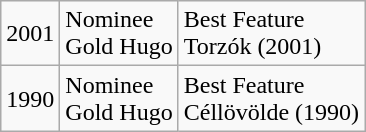<table class="wikitable">
<tr>
<td rowspan="1">2001</td>
<td rowspan="1">Nominee<br>Gold Hugo</td>
<td>Best Feature<br>Torzók (2001)</td>
</tr>
<tr>
<td rowspan="1">1990</td>
<td rowspan="1">Nominee<br>Gold Hugo</td>
<td>Best Feature<br>Céllövölde (1990)</td>
</tr>
</table>
